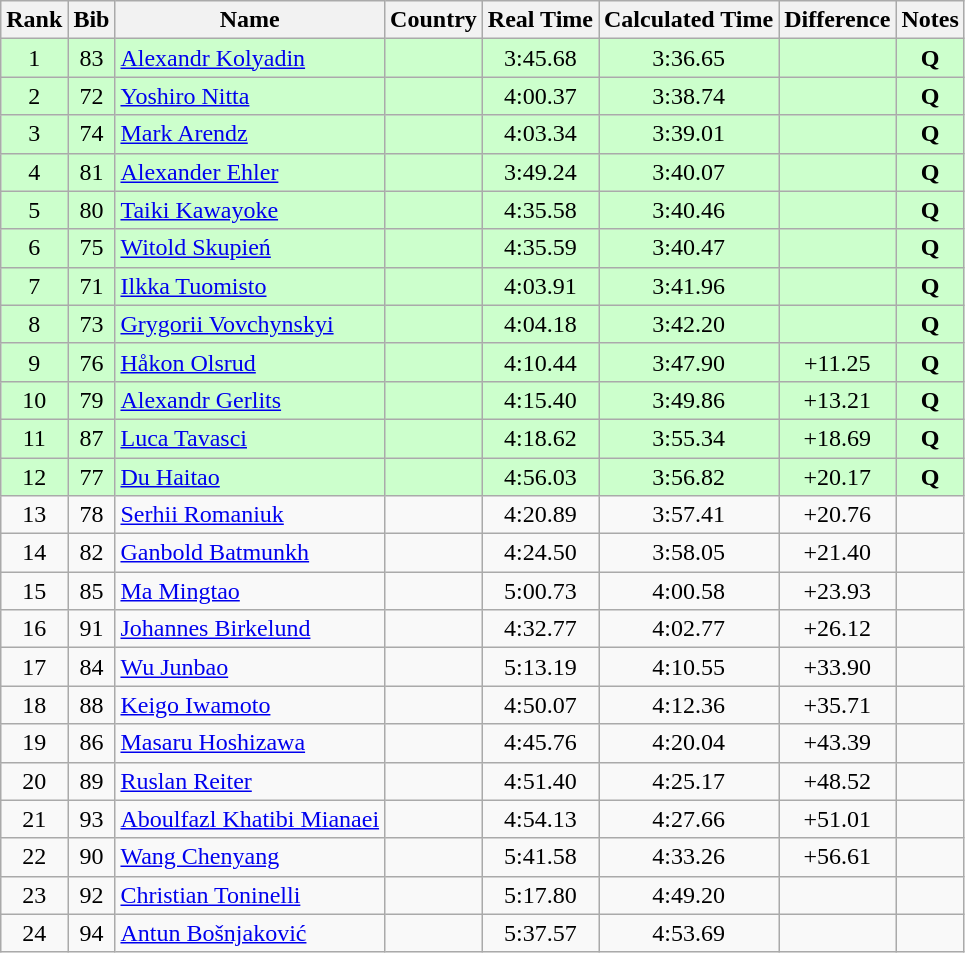<table class="wikitable sortable" style="text-align:center">
<tr>
<th>Rank</th>
<th>Bib</th>
<th>Name</th>
<th>Country</th>
<th>Real Time</th>
<th>Calculated Time</th>
<th>Difference</th>
<th>Notes</th>
</tr>
<tr bgcolor=ccffcc>
<td>1</td>
<td>83</td>
<td align=left><a href='#'>Alexandr Kolyadin</a></td>
<td align=left></td>
<td>3:45.68</td>
<td>3:36.65</td>
<td></td>
<td><strong>Q</strong></td>
</tr>
<tr bgcolor=ccffcc>
<td>2</td>
<td>72</td>
<td align=left><a href='#'>Yoshiro Nitta</a></td>
<td align=left></td>
<td>4:00.37</td>
<td>3:38.74</td>
<td></td>
<td><strong>Q</strong></td>
</tr>
<tr bgcolor=ccffcc>
<td>3</td>
<td>74</td>
<td align=left><a href='#'>Mark Arendz</a></td>
<td align=left></td>
<td>4:03.34</td>
<td>3:39.01</td>
<td></td>
<td><strong>Q</strong></td>
</tr>
<tr bgcolor=ccffcc>
<td>4</td>
<td>81</td>
<td align=left><a href='#'>Alexander Ehler</a></td>
<td align=left></td>
<td>3:49.24</td>
<td>3:40.07</td>
<td></td>
<td><strong>Q</strong></td>
</tr>
<tr bgcolor=ccffcc>
<td>5</td>
<td>80</td>
<td align=left><a href='#'>Taiki Kawayoke</a></td>
<td align=left></td>
<td>4:35.58</td>
<td>3:40.46</td>
<td></td>
<td><strong>Q</strong></td>
</tr>
<tr bgcolor=ccffcc>
<td>6</td>
<td>75</td>
<td align=left><a href='#'>Witold Skupień</a></td>
<td align=left></td>
<td>4:35.59</td>
<td>3:40.47</td>
<td></td>
<td><strong>Q</strong></td>
</tr>
<tr bgcolor=ccffcc>
<td>7</td>
<td>71</td>
<td align=left><a href='#'>Ilkka Tuomisto</a></td>
<td align=left></td>
<td>4:03.91</td>
<td>3:41.96</td>
<td></td>
<td><strong>Q</strong></td>
</tr>
<tr bgcolor=ccffcc>
<td>8</td>
<td>73</td>
<td align=left><a href='#'>Grygorii Vovchynskyi</a></td>
<td align=left></td>
<td>4:04.18</td>
<td>3:42.20</td>
<td></td>
<td><strong>Q</strong></td>
</tr>
<tr bgcolor=ccffcc>
<td>9</td>
<td>76</td>
<td align=left><a href='#'>Håkon Olsrud</a></td>
<td align=left></td>
<td>4:10.44</td>
<td>3:47.90</td>
<td>+11.25</td>
<td><strong>Q</strong></td>
</tr>
<tr bgcolor=ccffcc>
<td>10</td>
<td>79</td>
<td align=left><a href='#'>Alexandr Gerlits</a></td>
<td align=left></td>
<td>4:15.40</td>
<td>3:49.86</td>
<td>+13.21</td>
<td><strong>Q</strong></td>
</tr>
<tr bgcolor=ccffcc>
<td>11</td>
<td>87</td>
<td align=left><a href='#'>Luca Tavasci</a></td>
<td align=left></td>
<td>4:18.62</td>
<td>3:55.34</td>
<td>+18.69</td>
<td><strong>Q</strong></td>
</tr>
<tr bgcolor=ccffcc>
<td>12</td>
<td>77</td>
<td align=left><a href='#'>Du Haitao</a></td>
<td align=left></td>
<td>4:56.03</td>
<td>3:56.82</td>
<td>+20.17</td>
<td><strong>Q</strong></td>
</tr>
<tr>
<td>13</td>
<td>78</td>
<td align=left><a href='#'>Serhii Romaniuk</a></td>
<td align=left></td>
<td>4:20.89</td>
<td>3:57.41</td>
<td>+20.76</td>
<td></td>
</tr>
<tr>
<td>14</td>
<td>82</td>
<td align=left><a href='#'>Ganbold Batmunkh</a></td>
<td align=left></td>
<td>4:24.50</td>
<td>3:58.05</td>
<td>+21.40</td>
<td></td>
</tr>
<tr>
<td>15</td>
<td>85</td>
<td align=left><a href='#'>Ma Mingtao</a></td>
<td align=left></td>
<td>5:00.73</td>
<td>4:00.58</td>
<td>+23.93</td>
<td></td>
</tr>
<tr>
<td>16</td>
<td>91</td>
<td align=left><a href='#'>Johannes Birkelund</a></td>
<td align=left></td>
<td>4:32.77</td>
<td>4:02.77</td>
<td>+26.12</td>
<td></td>
</tr>
<tr>
<td>17</td>
<td>84</td>
<td align=left><a href='#'>Wu Junbao</a></td>
<td align=left></td>
<td>5:13.19</td>
<td>4:10.55</td>
<td>+33.90</td>
<td></td>
</tr>
<tr>
<td>18</td>
<td>88</td>
<td align=left><a href='#'>Keigo Iwamoto</a></td>
<td align=left></td>
<td>4:50.07</td>
<td>4:12.36</td>
<td>+35.71</td>
<td></td>
</tr>
<tr>
<td>19</td>
<td>86</td>
<td align=left><a href='#'>Masaru Hoshizawa</a></td>
<td align=left></td>
<td>4:45.76</td>
<td>4:20.04</td>
<td>+43.39</td>
<td></td>
</tr>
<tr>
<td>20</td>
<td>89</td>
<td align=left><a href='#'>Ruslan Reiter</a></td>
<td align=left></td>
<td>4:51.40</td>
<td>4:25.17</td>
<td>+48.52</td>
<td></td>
</tr>
<tr>
<td>21</td>
<td>93</td>
<td align=left><a href='#'>Aboulfazl Khatibi Mianaei</a></td>
<td align=left></td>
<td>4:54.13</td>
<td>4:27.66</td>
<td>+51.01</td>
<td></td>
</tr>
<tr>
<td>22</td>
<td>90</td>
<td align=left><a href='#'>Wang Chenyang</a></td>
<td align=left></td>
<td>5:41.58</td>
<td>4:33.26</td>
<td>+56.61</td>
<td></td>
</tr>
<tr>
<td>23</td>
<td>92</td>
<td align=left><a href='#'>Christian Toninelli</a></td>
<td align=left></td>
<td>5:17.80</td>
<td>4:49.20</td>
<td></td>
<td></td>
</tr>
<tr>
<td>24</td>
<td>94</td>
<td align=left><a href='#'>Antun Bošnjaković</a></td>
<td align=left></td>
<td>5:37.57</td>
<td>4:53.69</td>
<td></td>
<td></td>
</tr>
</table>
